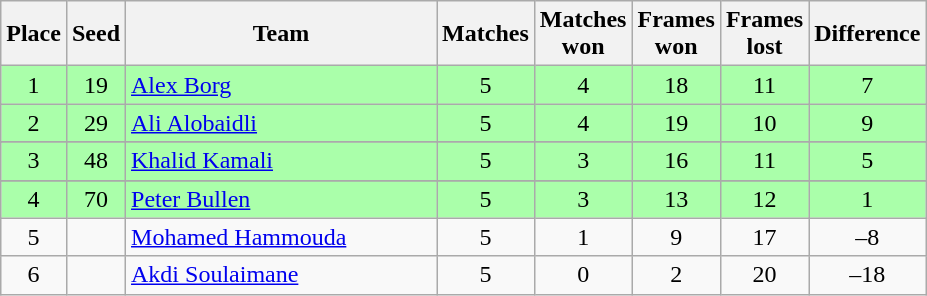<table class="wikitable" style="text-align: center;">
<tr>
<th width=20>Place</th>
<th width=20>Seed</th>
<th width=200>Team</th>
<th width=20>Matches</th>
<th width=20>Matches won</th>
<th width=20>Frames won</th>
<th width=20>Frames lost</th>
<th width=20>Difference</th>
</tr>
<tr style="background:#aaffaa;">
<td>1</td>
<td>19</td>
<td style="text-align:left;"> <a href='#'>Alex Borg</a></td>
<td>5</td>
<td>4</td>
<td>18</td>
<td>11</td>
<td>7</td>
</tr>
<tr style="background:#aaffaa;">
<td>2</td>
<td>29</td>
<td style="text-align:left;"> <a href='#'>Ali Alobaidli</a></td>
<td>5</td>
<td>4</td>
<td>19</td>
<td>10</td>
<td>9</td>
</tr>
<tr>
</tr>
<tr style="background:#aaffaa;">
<td>3</td>
<td>48</td>
<td style="text-align:left;"> <a href='#'>Khalid Kamali</a></td>
<td>5</td>
<td>3</td>
<td>16</td>
<td>11</td>
<td>5</td>
</tr>
<tr>
</tr>
<tr style="background:#aaffaa;">
<td>4</td>
<td>70</td>
<td style="text-align:left;"> <a href='#'>Peter Bullen</a></td>
<td>5</td>
<td>3</td>
<td>13</td>
<td>12</td>
<td>1</td>
</tr>
<tr>
<td>5</td>
<td></td>
<td style="text-align:left;"> <a href='#'>Mohamed Hammouda</a></td>
<td>5</td>
<td>1</td>
<td>9</td>
<td>17</td>
<td>–8</td>
</tr>
<tr>
<td>6</td>
<td></td>
<td style="text-align:left;"> <a href='#'>Akdi Soulaimane</a></td>
<td>5</td>
<td>0</td>
<td>2</td>
<td>20</td>
<td>–18</td>
</tr>
</table>
